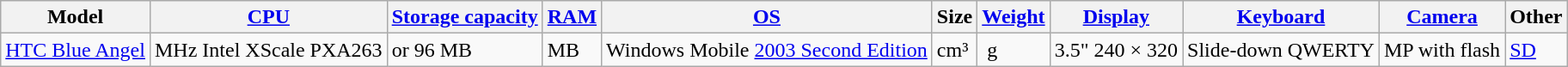<table class="wikitable sortable collapsible">
<tr>
<th>Model</th>
<th><a href='#'>CPU</a></th>
<th><a href='#'>Storage capacity</a></th>
<th><a href='#'>RAM</a></th>
<th><a href='#'>OS</a></th>
<th>Size</th>
<th><a href='#'>Weight</a></th>
<th><a href='#'>Display</a></th>
<th><a href='#'>Keyboard</a></th>
<th><a href='#'>Camera</a></th>
<th>Other</th>
</tr>
<tr>
<td><a href='#'>HTC Blue Angel</a><br></td>
<td> MHz Intel XScale PXA263</td>
<td> or 96 MB</td>
<td> MB</td>
<td>Windows Mobile <a href='#'>2003 Second Edition</a></td>
<td> cm³</td>
<td> g</td>
<td>3.5" 240 × 320</td>
<td>Slide-down QWERTY</td>
<td> MP with flash</td>
<td><a href='#'>SD</a></td>
</tr>
</table>
